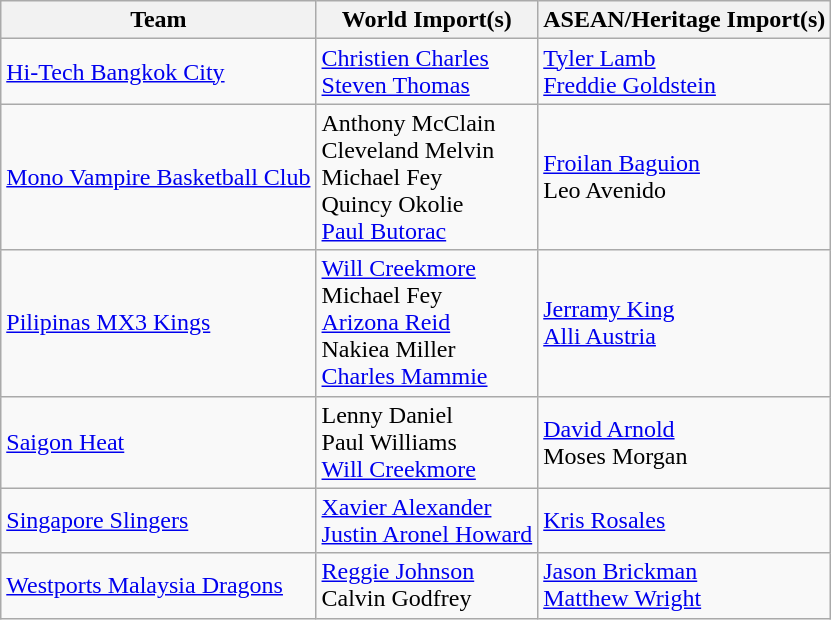<table class="wikitable">
<tr>
<th>Team</th>
<th>World Import(s)</th>
<th>ASEAN/Heritage Import(s)</th>
</tr>
<tr>
<td><a href='#'>Hi-Tech Bangkok City</a></td>
<td> <a href='#'>Christien Charles</a> <br>  <a href='#'>Steven Thomas</a></td>
<td> <a href='#'>Tyler Lamb</a> <br>  <a href='#'>Freddie Goldstein</a></td>
</tr>
<tr>
<td><a href='#'>Mono Vampire Basketball Club</a></td>
<td> Anthony McClain <br>  Cleveland Melvin <br>  Michael Fey <br>  Quincy Okolie <br>  <a href='#'>Paul Butorac</a></td>
<td> <a href='#'>Froilan Baguion</a> <br>  Leo Avenido</td>
</tr>
<tr>
<td><a href='#'>Pilipinas MX3 Kings</a></td>
<td> <a href='#'>Will Creekmore</a> <br>  Michael Fey <br>  <a href='#'>Arizona Reid</a> <br>  Nakiea Miller <br>  <a href='#'>Charles Mammie</a></td>
<td> <a href='#'>Jerramy King</a> <br>  <a href='#'>Alli Austria</a></td>
</tr>
<tr>
<td><a href='#'>Saigon Heat</a></td>
<td> Lenny Daniel <br>  Paul Williams <br>  <a href='#'>Will Creekmore</a></td>
<td> <a href='#'>David Arnold</a> <br>  Moses Morgan</td>
</tr>
<tr>
<td><a href='#'>Singapore Slingers</a></td>
<td> <a href='#'>Xavier Alexander</a> <br>  <a href='#'>Justin Aronel Howard</a></td>
<td> <a href='#'>Kris Rosales</a></td>
</tr>
<tr>
<td><a href='#'>Westports Malaysia Dragons</a></td>
<td> <a href='#'>Reggie Johnson</a> <br>  Calvin Godfrey</td>
<td> <a href='#'>Jason Brickman</a> <br>  <a href='#'>Matthew Wright</a></td>
</tr>
</table>
